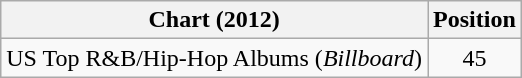<table class="wikitable">
<tr>
<th>Chart (2012)</th>
<th>Position</th>
</tr>
<tr>
<td>US Top R&B/Hip-Hop Albums (<em>Billboard</em>)</td>
<td align="center">45</td>
</tr>
</table>
